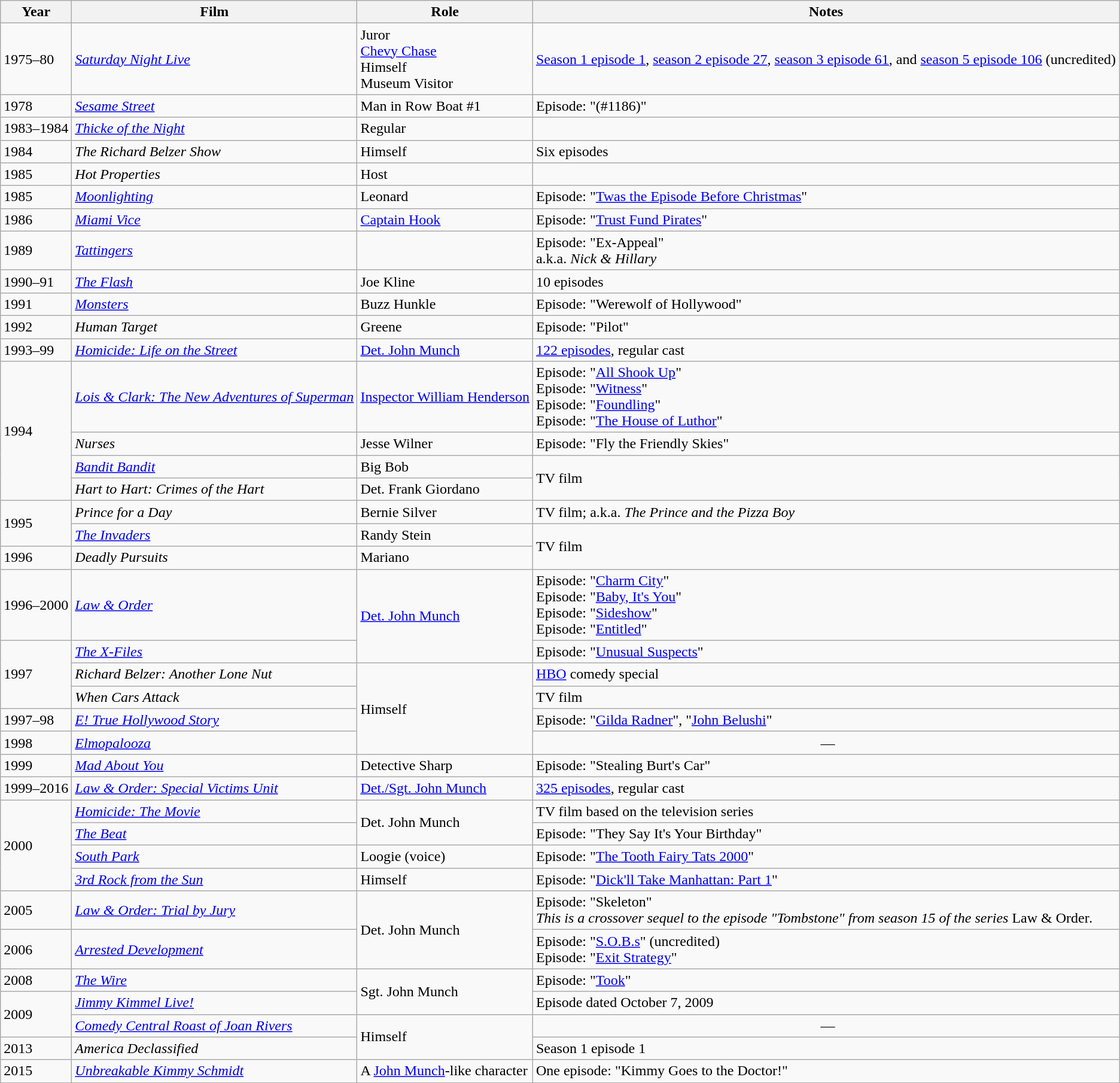<table class="wikitable">
<tr>
<th>Year</th>
<th>Film</th>
<th>Role</th>
<th>Notes</th>
</tr>
<tr>
<td>1975–80</td>
<td><em><a href='#'>Saturday Night Live</a></em></td>
<td>Juror<br><a href='#'>Chevy Chase</a><br>Himself<br>Museum Visitor</td>
<td><a href='#'>Season 1 episode 1</a>, <a href='#'>season 2 episode 27</a>, <a href='#'>season 3 episode 61</a>, and <a href='#'>season 5 episode 106</a> (uncredited)</td>
</tr>
<tr>
<td>1978</td>
<td><em><a href='#'>Sesame Street</a></em></td>
<td>Man in Row Boat #1</td>
<td>Episode: "(#1186)"</td>
</tr>
<tr>
<td>1983–1984</td>
<td><em><a href='#'>Thicke of the Night</a></em></td>
<td>Regular</td>
<td></td>
</tr>
<tr>
<td>1984</td>
<td><em>The Richard Belzer Show</em></td>
<td>Himself</td>
<td>Six episodes</td>
</tr>
<tr>
<td>1985</td>
<td><em>Hot Properties</em></td>
<td>Host</td>
<td></td>
</tr>
<tr>
<td>1985</td>
<td><em><a href='#'>Moonlighting</a></em></td>
<td>Leonard</td>
<td>Episode: "<a href='#'>Twas the Episode Before Christmas</a>"</td>
</tr>
<tr>
<td>1986</td>
<td><em><a href='#'>Miami Vice</a></em></td>
<td><a href='#'>Captain Hook</a></td>
<td>Episode: "<a href='#'>Trust Fund Pirates</a>"</td>
</tr>
<tr>
<td>1989</td>
<td><em><a href='#'>Tattingers</a></em></td>
<td></td>
<td>Episode: "Ex-Appeal"<br>a.k.a. <em>Nick & Hillary</em></td>
</tr>
<tr>
<td>1990–91</td>
<td><em><a href='#'>The Flash</a></em></td>
<td>Joe Kline</td>
<td>10 episodes</td>
</tr>
<tr>
<td>1991</td>
<td><em><a href='#'>Monsters</a></em></td>
<td>Buzz Hunkle</td>
<td>Episode: "Werewolf of Hollywood"</td>
</tr>
<tr>
<td>1992</td>
<td><em>Human Target</em></td>
<td>Greene</td>
<td>Episode: "Pilot"</td>
</tr>
<tr>
<td>1993–99</td>
<td><em><a href='#'>Homicide: Life on the Street</a></em></td>
<td><a href='#'>Det. John Munch</a></td>
<td><a href='#'>122 episodes</a>, regular cast</td>
</tr>
<tr>
<td rowspan="4">1994</td>
<td><em><a href='#'>Lois & Clark: The New Adventures of Superman</a></em></td>
<td><a href='#'>Inspector William Henderson</a></td>
<td>Episode: "<a href='#'>All Shook Up</a>"<br>Episode: "<a href='#'>Witness</a>"<br>Episode: "<a href='#'>Foundling</a>"<br>Episode: "<a href='#'>The House of Luthor</a>"</td>
</tr>
<tr>
<td><em>Nurses</em></td>
<td>Jesse Wilner</td>
<td>Episode: "Fly the Friendly Skies"</td>
</tr>
<tr>
<td><em><a href='#'>Bandit Bandit</a></em></td>
<td>Big Bob</td>
<td rowspan="2">TV film</td>
</tr>
<tr>
<td><em>Hart to Hart: Crimes of the Hart</em></td>
<td>Det. Frank Giordano</td>
</tr>
<tr>
<td rowspan="2">1995</td>
<td><em>Prince for a Day</em></td>
<td>Bernie Silver</td>
<td>TV film; a.k.a. <em>The Prince and the Pizza Boy</em></td>
</tr>
<tr>
<td><em><a href='#'>The Invaders</a></em></td>
<td>Randy Stein</td>
<td rowspan="2">TV film</td>
</tr>
<tr>
<td>1996</td>
<td><em>Deadly Pursuits</em></td>
<td>Mariano</td>
</tr>
<tr>
<td>1996–2000</td>
<td><em><a href='#'>Law & Order</a></em></td>
<td rowspan="2"><a href='#'>Det. John Munch</a></td>
<td>Episode: "<a href='#'>Charm City</a>"<br>Episode: "<a href='#'>Baby, It's You</a>"<br>Episode: "<a href='#'>Sideshow</a>"<br>Episode: "<a href='#'>Entitled</a>"</td>
</tr>
<tr>
<td rowspan="3">1997</td>
<td><em><a href='#'>The X-Files</a></em></td>
<td>Episode: "<a href='#'>Unusual Suspects</a>"</td>
</tr>
<tr>
<td><em>Richard Belzer: Another Lone Nut</em></td>
<td rowspan="4">Himself</td>
<td><a href='#'>HBO</a> comedy special</td>
</tr>
<tr>
<td><em>When Cars Attack</em></td>
<td>TV film</td>
</tr>
<tr>
<td>1997–98</td>
<td><em><a href='#'>E! True Hollywood Story</a></em></td>
<td>Episode: "<a href='#'>Gilda Radner</a>", "<a href='#'>John Belushi</a>"</td>
</tr>
<tr>
<td>1998</td>
<td><em><a href='#'>Elmopalooza</a></em></td>
<td align="center"> —</td>
</tr>
<tr>
<td>1999</td>
<td><em><a href='#'>Mad About You</a></em></td>
<td>Detective Sharp</td>
<td>Episode: "Stealing Burt's Car"</td>
</tr>
<tr>
<td>1999–2016</td>
<td><em><a href='#'>Law & Order: Special Victims Unit</a></em></td>
<td><a href='#'>Det./Sgt. John Munch</a></td>
<td><a href='#'>325 episodes</a>, regular cast</td>
</tr>
<tr>
<td rowspan="4">2000</td>
<td><em><a href='#'>Homicide: The Movie</a></em></td>
<td rowspan="2">Det. John Munch</td>
<td>TV film based on the television series</td>
</tr>
<tr>
<td><em><a href='#'>The Beat</a></em></td>
<td>Episode: "They Say It's Your Birthday"</td>
</tr>
<tr>
<td><em><a href='#'>South Park</a></em></td>
<td>Loogie (voice)</td>
<td>Episode: "<a href='#'>The Tooth Fairy Tats 2000</a>"</td>
</tr>
<tr>
<td><em><a href='#'>3rd Rock from the Sun</a></em></td>
<td>Himself</td>
<td>Episode: "<a href='#'>Dick'll Take Manhattan: Part 1</a>"</td>
</tr>
<tr>
<td>2005</td>
<td><em><a href='#'>Law & Order: Trial by Jury</a></em></td>
<td rowspan="2">Det. John Munch</td>
<td>Episode: "Skeleton"<br><em>This is a crossover sequel to the episode "Tombstone" from season 15 of the series</em> Law & Order<em>.</em></td>
</tr>
<tr>
<td>2006</td>
<td><em><a href='#'>Arrested Development</a></em></td>
<td>Episode: "<a href='#'>S.O.B.s</a>" (uncredited)<br>Episode: "<a href='#'>Exit Strategy</a>"</td>
</tr>
<tr>
<td>2008</td>
<td><em><a href='#'>The Wire</a></em></td>
<td rowspan="2">Sgt. John Munch</td>
<td>Episode: "<a href='#'>Took</a>"</td>
</tr>
<tr>
<td rowspan="2">2009</td>
<td><em><a href='#'>Jimmy Kimmel Live!</a></em></td>
<td>Episode dated October 7, 2009</td>
</tr>
<tr>
<td><em><a href='#'>Comedy Central Roast of Joan Rivers</a></em></td>
<td rowspan="2">Himself</td>
<td align="center"> —</td>
</tr>
<tr>
<td>2013</td>
<td><em>America Declassified</em></td>
<td>Season 1 episode 1</td>
</tr>
<tr>
<td>2015</td>
<td><em><a href='#'>Unbreakable Kimmy Schmidt</a></em></td>
<td>A <a href='#'>John Munch</a>-like character</td>
<td>One episode: "Kimmy Goes to the Doctor!"</td>
</tr>
</table>
